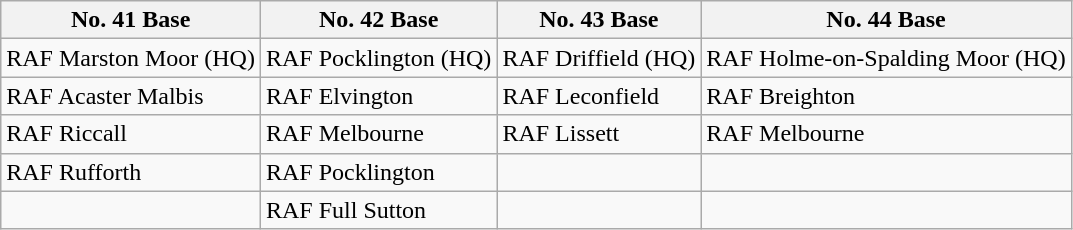<table class="wikitable">
<tr>
<th>No. 41 Base</th>
<th>No. 42 Base</th>
<th>No. 43 Base</th>
<th>No. 44 Base</th>
</tr>
<tr>
<td>RAF Marston Moor (HQ)</td>
<td>RAF Pocklington (HQ)</td>
<td>RAF Driffield (HQ)</td>
<td>RAF Holme-on-Spalding Moor (HQ)</td>
</tr>
<tr>
<td>RAF Acaster Malbis</td>
<td>RAF Elvington</td>
<td>RAF Leconfield</td>
<td>RAF Breighton</td>
</tr>
<tr>
<td>RAF Riccall</td>
<td>RAF Melbourne</td>
<td>RAF Lissett</td>
<td>RAF Melbourne</td>
</tr>
<tr>
<td>RAF Rufforth</td>
<td>RAF Pocklington</td>
<td></td>
<td></td>
</tr>
<tr>
<td></td>
<td>RAF Full Sutton</td>
<td></td>
<td></td>
</tr>
</table>
